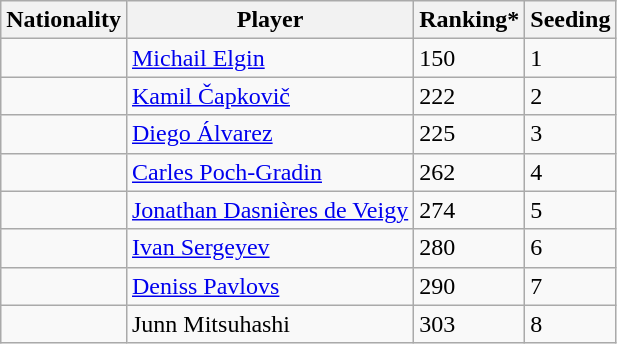<table class="wikitable" border="1">
<tr>
<th>Nationality</th>
<th>Player</th>
<th>Ranking*</th>
<th>Seeding</th>
</tr>
<tr>
<td></td>
<td><a href='#'>Michail Elgin</a></td>
<td>150</td>
<td>1</td>
</tr>
<tr>
<td></td>
<td><a href='#'>Kamil Čapkovič</a></td>
<td>222</td>
<td>2</td>
</tr>
<tr>
<td></td>
<td><a href='#'>Diego Álvarez</a></td>
<td>225</td>
<td>3</td>
</tr>
<tr>
<td></td>
<td><a href='#'>Carles Poch-Gradin</a></td>
<td>262</td>
<td>4</td>
</tr>
<tr>
<td></td>
<td><a href='#'>Jonathan Dasnières de Veigy</a></td>
<td>274</td>
<td>5</td>
</tr>
<tr>
<td></td>
<td><a href='#'>Ivan Sergeyev</a></td>
<td>280</td>
<td>6</td>
</tr>
<tr>
<td></td>
<td><a href='#'>Deniss Pavlovs</a></td>
<td>290</td>
<td>7</td>
</tr>
<tr>
<td></td>
<td>Junn Mitsuhashi</td>
<td>303</td>
<td>8</td>
</tr>
</table>
